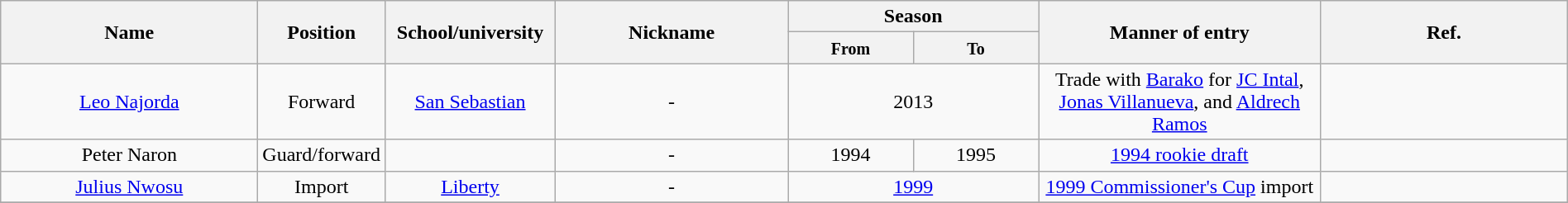<table class="wikitable sortable" style="text-align:center" width="100%">
<tr>
<th style="width:200px;" rowspan="2">Name</th>
<th style="width:80px;" rowspan="2">Position</th>
<th style="width:130px;" rowspan="2">School/university</th>
<th style="width:180px;" rowspan="2">Nickname</th>
<th style="width:130px; text-align:center;" colspan="2">Season</th>
<th style="width:220px; text-align:center;" rowspan="2">Manner of entry</th>
<th rowspan="2" class=unsortable>Ref.</th>
</tr>
<tr>
<th style="width:8%; text-align:center;"><small>From</small></th>
<th style="width:8%; text-align:center;"><small>To</small></th>
</tr>
<tr>
<td><a href='#'>Leo Najorda</a></td>
<td>Forward</td>
<td><a href='#'>San Sebastian</a></td>
<td>-</td>
<td colspan="2">2013</td>
<td>Trade with <a href='#'>Barako</a> for <a href='#'>JC Intal</a>, <a href='#'>Jonas Villanueva</a>, and <a href='#'>Aldrech Ramos</a></td>
<td></td>
</tr>
<tr>
<td>Peter Naron</td>
<td>Guard/forward</td>
<td></td>
<td>-</td>
<td>1994</td>
<td>1995</td>
<td><a href='#'>1994 rookie draft</a></td>
<td></td>
</tr>
<tr>
<td><a href='#'>Julius Nwosu</a></td>
<td>Import</td>
<td><a href='#'>Liberty</a></td>
<td>-</td>
<td colspan="2"><a href='#'>1999</a></td>
<td><a href='#'>1999 Commissioner's Cup</a> import</td>
<td></td>
</tr>
<tr>
</tr>
</table>
